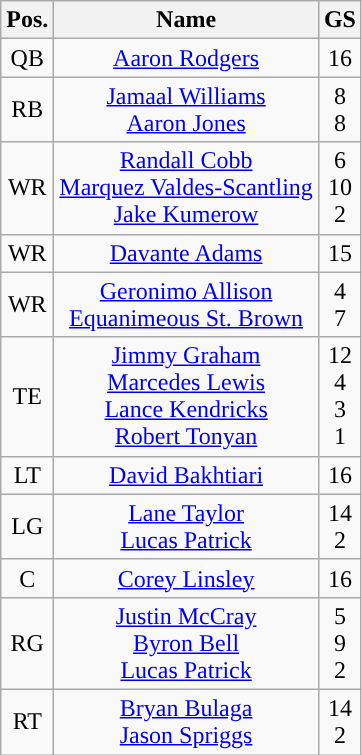<table class="wikitable" style="text-align:center">
<tr>
<th>Pos.</th>
<th>Name</th>
<th>GS</th>
</tr>
<tr>
<td>QB</td>
<td><a href='#'>Aaron Rodgers</a></td>
<td>16</td>
</tr>
<tr>
<td>RB</td>
<td><a href='#'>Jamaal Williams</a><br><a href='#'>Aaron Jones</a></td>
<td>8<br>8</td>
</tr>
<tr>
<td>WR</td>
<td><a href='#'>Randall Cobb</a><br><a href='#'>Marquez Valdes-Scantling</a><br><a href='#'>Jake Kumerow</a></td>
<td>6<br>10<br>2</td>
</tr>
<tr>
<td>WR</td>
<td><a href='#'>Davante Adams</a></td>
<td>15</td>
</tr>
<tr>
<td>WR</td>
<td><a href='#'>Geronimo Allison</a><br><a href='#'>Equanimeous St. Brown</a></td>
<td>4<br>7</td>
</tr>
<tr>
<td>TE</td>
<td><a href='#'>Jimmy Graham</a><br><a href='#'>Marcedes Lewis</a><br><a href='#'>Lance Kendricks</a><br><a href='#'>Robert Tonyan</a></td>
<td>12<br>4<br>3<br>1</td>
</tr>
<tr>
<td>LT</td>
<td><a href='#'>David Bakhtiari</a></td>
<td>16</td>
</tr>
<tr>
<td>LG</td>
<td><a href='#'>Lane Taylor</a><br><a href='#'>Lucas Patrick</a></td>
<td>14<br>2</td>
</tr>
<tr>
<td>C</td>
<td><a href='#'>Corey Linsley</a></td>
<td>16</td>
</tr>
<tr>
<td>RG</td>
<td><a href='#'>Justin McCray</a><br><a href='#'>Byron Bell</a><br><a href='#'>Lucas Patrick</a></td>
<td>5<br>9<br>2</td>
</tr>
<tr>
<td>RT</td>
<td><a href='#'>Bryan Bulaga</a><br><a href='#'>Jason Spriggs</a></td>
<td>14<br>2</td>
</tr>
</table>
